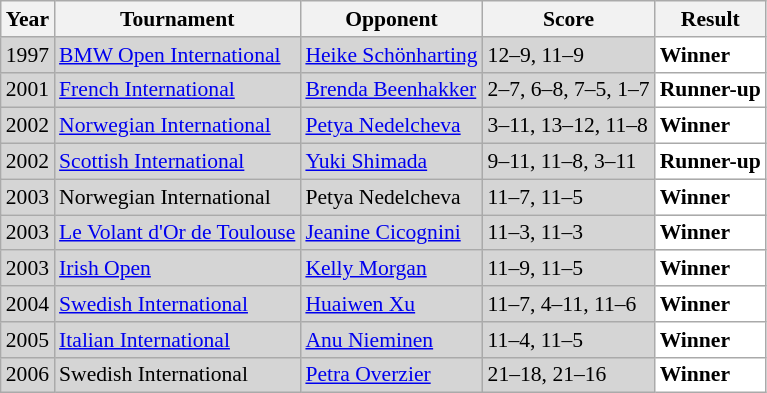<table class="sortable wikitable" style="font-size: 90%;">
<tr>
<th>Year</th>
<th>Tournament</th>
<th>Opponent</th>
<th>Score</th>
<th>Result</th>
</tr>
<tr style="background:#D5D5D5">
<td align="center">1997</td>
<td align="left"><a href='#'>BMW Open International</a></td>
<td align="left"> <a href='#'>Heike Schönharting</a></td>
<td align="left">12–9, 11–9</td>
<td style="text-align:left; background:white"> <strong>Winner</strong></td>
</tr>
<tr style="background:#D5D5D5">
<td align="center">2001</td>
<td align="left"><a href='#'>French International</a></td>
<td align="left"> <a href='#'>Brenda Beenhakker</a></td>
<td align="left">2–7, 6–8, 7–5, 1–7</td>
<td style="text-align:left; background:white"> <strong>Runner-up</strong></td>
</tr>
<tr style="background:#D5D5D5">
<td align="center">2002</td>
<td align="left"><a href='#'>Norwegian International</a></td>
<td align="left"> <a href='#'>Petya Nedelcheva</a></td>
<td align="left">3–11, 13–12, 11–8</td>
<td style="text-align:left; background:white"> <strong>Winner</strong></td>
</tr>
<tr style="background:#D5D5D5">
<td align="center">2002</td>
<td align="left"><a href='#'>Scottish International</a></td>
<td align="left"> <a href='#'>Yuki Shimada</a></td>
<td align="left">9–11, 11–8, 3–11</td>
<td style="text-align:left; background:white"> <strong>Runner-up</strong></td>
</tr>
<tr style="background:#D5D5D5">
<td align="center">2003</td>
<td align="left">Norwegian International</td>
<td align="left"> Petya Nedelcheva</td>
<td align="left">11–7, 11–5</td>
<td style="text-align:left; background:white"> <strong>Winner</strong></td>
</tr>
<tr style="background:#D5D5D5">
<td align="center">2003</td>
<td align="left"><a href='#'>Le Volant d'Or de Toulouse</a></td>
<td align="left"> <a href='#'>Jeanine Cicognini</a></td>
<td align="left">11–3, 11–3</td>
<td style="text-align:left; background:white"> <strong>Winner</strong></td>
</tr>
<tr style="background:#D5D5D5">
<td align="center">2003</td>
<td align="left"><a href='#'>Irish Open</a></td>
<td align="left"> <a href='#'>Kelly Morgan</a></td>
<td align="left">11–9, 11–5</td>
<td style="text-align:left; background:white"> <strong>Winner</strong></td>
</tr>
<tr style="background:#D5D5D5">
<td align="center">2004</td>
<td align="left"><a href='#'>Swedish International</a></td>
<td align="left"> <a href='#'>Huaiwen Xu</a></td>
<td align="left">11–7, 4–11, 11–6</td>
<td style="text-align:left; background:white"> <strong>Winner</strong></td>
</tr>
<tr style="background:#D5D5D5">
<td align="center">2005</td>
<td align="left"><a href='#'>Italian International</a></td>
<td align="left"> <a href='#'>Anu Nieminen</a></td>
<td align="left">11–4, 11–5</td>
<td style="text-align:left; background:white"> <strong>Winner</strong></td>
</tr>
<tr style="background:#D5D5D5">
<td align="center">2006</td>
<td align="left">Swedish International</td>
<td align="left"> <a href='#'>Petra Overzier</a></td>
<td align="left">21–18, 21–16</td>
<td style="text-align:left; background:white"> <strong>Winner</strong></td>
</tr>
</table>
